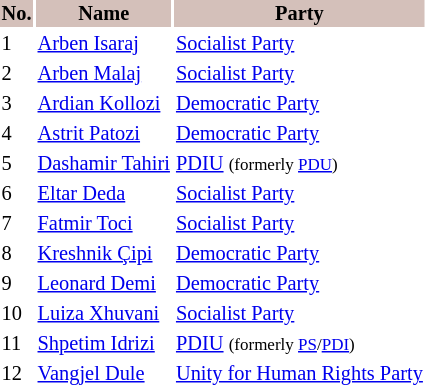<table class="toccolours" style="margin-bottom: 1em; font-size: 85%;">
<tr style="background:#d4c0ba;">
<th>No.</th>
<th>Name</th>
<th>Party</th>
</tr>
<tr>
<td>1</td>
<td><a href='#'>Arben Isaraj</a></td>
<td><a href='#'>Socialist Party</a></td>
</tr>
<tr>
<td>2</td>
<td><a href='#'>Arben Malaj</a></td>
<td><a href='#'>Socialist Party</a></td>
</tr>
<tr>
<td>3</td>
<td><a href='#'>Ardian Kollozi</a></td>
<td><a href='#'>Democratic Party</a></td>
</tr>
<tr>
<td>4</td>
<td><a href='#'>Astrit Patozi</a></td>
<td><a href='#'>Democratic Party</a></td>
</tr>
<tr>
<td>5</td>
<td><a href='#'>Dashamir Tahiri</a></td>
<td><a href='#'>PDIU</a> <small>(formerly <a href='#'>PDU</a>)</small></td>
</tr>
<tr>
<td>6</td>
<td><a href='#'>Eltar Deda</a></td>
<td><a href='#'>Socialist Party</a></td>
</tr>
<tr>
<td>7</td>
<td><a href='#'>Fatmir Toci</a></td>
<td><a href='#'>Socialist Party</a></td>
</tr>
<tr>
<td>8</td>
<td><a href='#'>Kreshnik Çipi</a></td>
<td><a href='#'>Democratic Party</a></td>
</tr>
<tr>
<td>9</td>
<td><a href='#'>Leonard Demi</a></td>
<td><a href='#'>Democratic Party</a></td>
</tr>
<tr>
<td>10</td>
<td><a href='#'>Luiza Xhuvani</a></td>
<td><a href='#'>Socialist Party</a></td>
</tr>
<tr>
<td>11</td>
<td><a href='#'>Shpetim Idrizi</a></td>
<td><a href='#'>PDIU</a> <small>(formerly <a href='#'>PS</a>/<a href='#'>PDI</a>)</small></td>
</tr>
<tr>
<td>12</td>
<td><a href='#'>Vangjel Dule</a></td>
<td><a href='#'>Unity for Human Rights Party</a></td>
</tr>
</table>
